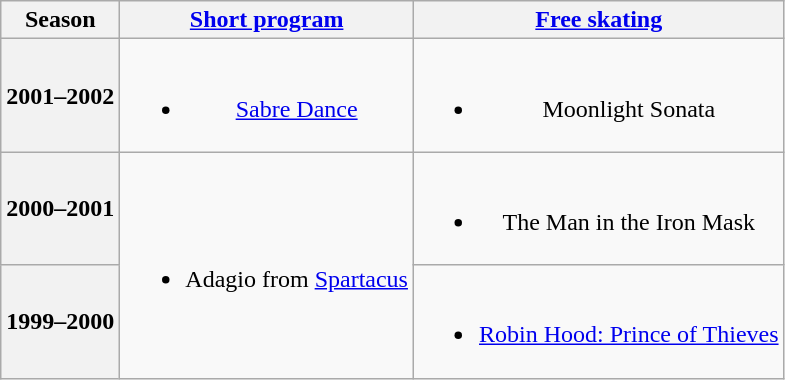<table class=wikitable style=text-align:center>
<tr>
<th>Season</th>
<th><a href='#'>Short program</a></th>
<th><a href='#'>Free skating</a></th>
</tr>
<tr>
<th>2001–2002 <br></th>
<td><br><ul><li><a href='#'>Sabre Dance</a> <br></li></ul></td>
<td><br><ul><li>Moonlight Sonata <br></li></ul></td>
</tr>
<tr>
<th>2000–2001 <br></th>
<td rowspan=2><br><ul><li>Adagio from <a href='#'>Spartacus</a> <br></li></ul></td>
<td><br><ul><li>The Man in the Iron Mask <br></li></ul></td>
</tr>
<tr>
<th>1999–2000</th>
<td><br><ul><li><a href='#'>Robin Hood: Prince of Thieves</a> <br></li></ul></td>
</tr>
</table>
